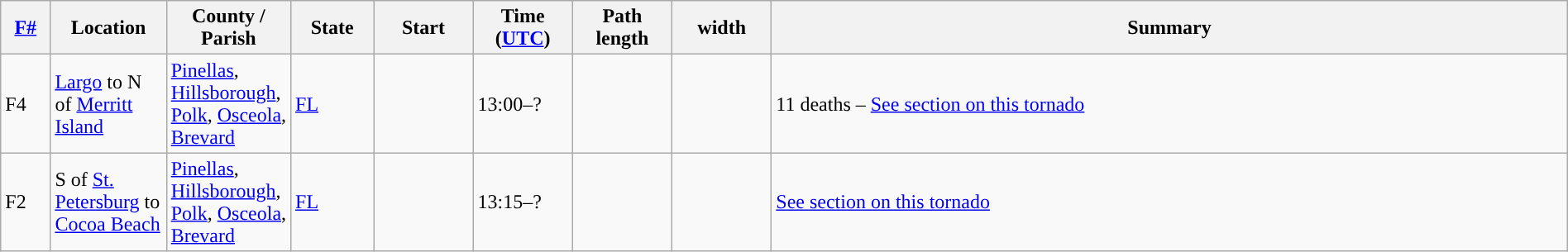<table class="wikitable sortable" style="width:100%;">
<tr>
<th scope="col"  style="width:3%; text-align:center;"><a href='#'>F#</a></th>
<th scope="col"  style="width:7%; text-align:center;" class="unsortable">Location</th>
<th scope="col"  style="width:6%; text-align:center;" class="unsortable">County / Parish</th>
<th scope="col"  style="width:5%; text-align:center;">State</th>
<th scope="col"  style="width:6%; text-align:center;">Start<br></th>
<th scope="col"  style="width:6%; text-align:center;">Time (<a href='#'>UTC</a>)</th>
<th scope="col"  style="width:6%; text-align:center;">Path length</th>
<th scope="col"  style="width:6%; text-align:center;"> width</th>
<th scope="col" class="unsortable" style="width:48%; text-align:center;">Summary</th>
</tr>
<tr>
<td>F4</td>
<td><a href='#'>Largo</a> to N of <a href='#'>Merritt Island</a></td>
<td><a href='#'>Pinellas</a>, <a href='#'>Hillsborough</a>, <a href='#'>Polk</a>, <a href='#'>Osceola</a>, <a href='#'>Brevard</a></td>
<td><a href='#'>FL</a></td>
<td></td>
<td>13:00–?</td>
<td></td>
<td></td>
<td>11 deaths – <a href='#'>See section on this tornado</a></td>
</tr>
<tr>
<td>F2</td>
<td>S of <a href='#'>St. Petersburg</a> to <a href='#'>Cocoa Beach</a></td>
<td><a href='#'>Pinellas</a>, <a href='#'>Hillsborough</a>, <a href='#'>Polk</a>, <a href='#'>Osceola</a>, <a href='#'>Brevard</a></td>
<td><a href='#'>FL</a></td>
<td></td>
<td>13:15–?</td>
<td></td>
<td></td>
<td><a href='#'>See section on this tornado</a></td>
</tr>
</table>
